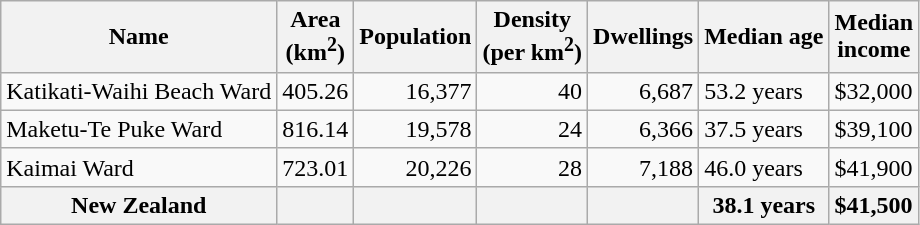<table class="wikitable">
<tr>
<th>Name</th>
<th>Area<br>(km<sup>2</sup>)</th>
<th>Population</th>
<th>Density<br>(per km<sup>2</sup>)</th>
<th>Dwellings</th>
<th>Median age</th>
<th>Median<br>income</th>
</tr>
<tr>
<td>Katikati-Waihi Beach Ward</td>
<td style="text-align:right;">405.26</td>
<td style="text-align:right;">16,377</td>
<td style="text-align:right;">40</td>
<td style="text-align:right;">6,687</td>
<td>53.2 years</td>
<td>$32,000</td>
</tr>
<tr>
<td>Maketu-Te Puke Ward</td>
<td style="text-align:right;">816.14</td>
<td style="text-align:right;">19,578</td>
<td style="text-align:right;">24</td>
<td style="text-align:right;">6,366</td>
<td>37.5 years</td>
<td>$39,100</td>
</tr>
<tr>
<td>Kaimai Ward</td>
<td style="text-align:right;">723.01</td>
<td style="text-align:right;">20,226</td>
<td style="text-align:right;">28</td>
<td style="text-align:right;">7,188</td>
<td>46.0 years</td>
<td>$41,900</td>
</tr>
<tr>
<th>New Zealand</th>
<th></th>
<th></th>
<th></th>
<th></th>
<th>38.1 years</th>
<th style="text-align:left;">$41,500</th>
</tr>
</table>
